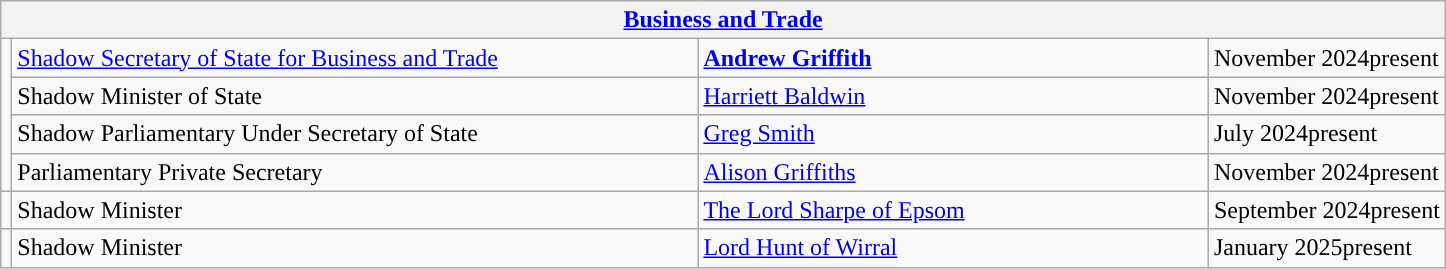<table class="wikitable">
<tr>
<th colspan="4"><a href='#'>Business and Trade</a></th>
</tr>
<tr>
<td rowspan="4" style="background: "></td>
<td style="width: 450px;"><a href='#'>Shadow Secretary of State for Business and Trade</a></td>
<td style="width: 333px;"><strong><a href='#'>Andrew Griffith</a></strong></td>
<td>November 2024present</td>
</tr>
<tr>
<td>Shadow Minister of State</td>
<td><a href='#'>Harriett Baldwin</a></td>
<td>November 2024present</td>
</tr>
<tr>
<td>Shadow Parliamentary Under Secretary of State</td>
<td><a href='#'>Greg Smith</a></td>
<td>July 2024present</td>
</tr>
<tr>
<td>Parliamentary Private Secretary</td>
<td><a href='#'>Alison Griffiths</a></td>
<td>November 2024present</td>
</tr>
<tr>
<td style="background: "></td>
<td>Shadow Minister</td>
<td><a href='#'>The Lord Sharpe of Epsom</a></td>
<td>September 2024present</td>
</tr>
<tr>
<td style="background: "></td>
<td>Shadow Minister</td>
<td><a href='#'>Lord Hunt of Wirral</a></td>
<td>January 2025present</td>
</tr>
</table>
